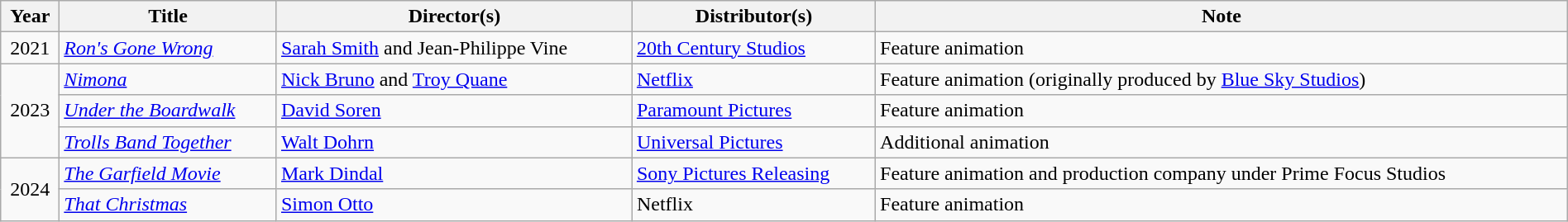<table class="wikitable" style="width: 100%">
<tr>
<th>Year</th>
<th>Title</th>
<th>Director(s)</th>
<th>Distributor(s)</th>
<th>Note</th>
</tr>
<tr>
<td style="text-align: center;">2021</td>
<td><em><a href='#'>Ron's Gone Wrong</a></em></td>
<td><a href='#'>Sarah Smith</a> and Jean-Philippe Vine</td>
<td><a href='#'>20th Century Studios</a></td>
<td>Feature animation</td>
</tr>
<tr>
<td rowspan="3" style="text-align: center;">2023</td>
<td><em><a href='#'>Nimona</a></em></td>
<td><a href='#'>Nick Bruno</a> and <a href='#'>Troy Quane</a></td>
<td><a href='#'>Netflix</a></td>
<td>Feature animation (originally produced by <a href='#'>Blue Sky Studios</a>)</td>
</tr>
<tr>
<td><em><a href='#'>Under the Boardwalk</a></em></td>
<td><a href='#'>David Soren</a></td>
<td><a href='#'>Paramount Pictures</a></td>
<td>Feature animation</td>
</tr>
<tr>
<td><em><a href='#'>Trolls Band Together</a></em></td>
<td><a href='#'>Walt Dohrn</a></td>
<td><a href='#'>Universal Pictures</a></td>
<td>Additional animation</td>
</tr>
<tr>
<td rowspan="2" style="text-align: center;">2024</td>
<td><em><a href='#'>The Garfield Movie</a></em></td>
<td><a href='#'>Mark Dindal</a></td>
<td><a href='#'>Sony Pictures Releasing</a></td>
<td>Feature animation and production company under Prime Focus Studios</td>
</tr>
<tr>
<td><em><a href='#'>That Christmas</a></em></td>
<td><a href='#'>Simon Otto</a></td>
<td>Netflix</td>
<td>Feature animation</td>
</tr>
</table>
